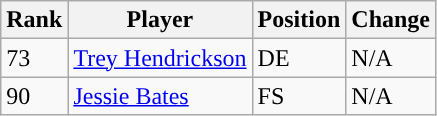<table class="wikitable">
<tr>
<th>Rank</th>
<th>Player</th>
<th>Position</th>
<th>Change</th>
</tr>
<tr>
<td>73</td>
<td><a href='#'>Trey Hendrickson</a></td>
<td>DE</td>
<td>N/A</td>
</tr>
<tr>
<td>90</td>
<td><a href='#'>Jessie Bates</a></td>
<td>FS</td>
<td>N/A</td>
</tr>
</table>
